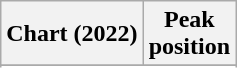<table class="wikitable sortable plainrowheaders" style="text-align:center">
<tr>
<th scope="col">Chart (2022)</th>
<th scope="col">Peak<br>position</th>
</tr>
<tr>
</tr>
<tr>
</tr>
<tr>
</tr>
</table>
